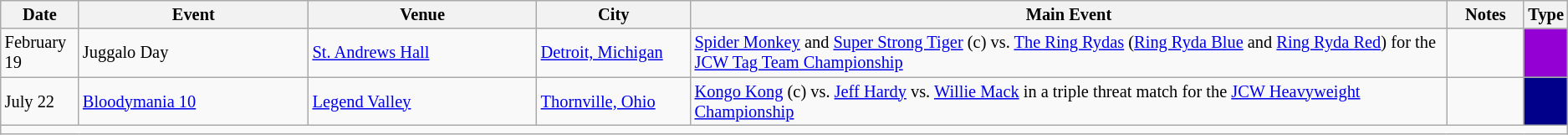<table class="sortable wikitable succession-box" style="font-size:85%;">
<tr>
<th scope="col" style="width:5%;">Date</th>
<th scope="col" style="width:15%;">Event</th>
<th scope="col" style="width:15%;">Venue</th>
<th scope="col" style="width:10%;">City</th>
<th scope="col" style="width:50%;">Main Event</th>
<th scope="col" style="width:10%;">Notes</th>
<th scope="col" style="width:1%;">Type</th>
</tr>
<tr>
<td>February 19</td>
<td>Juggalo Day</td>
<td><a href='#'>St. Andrews Hall</a></td>
<td><a href='#'>Detroit, Michigan</a></td>
<td><a href='#'>Spider Monkey</a> and <a href='#'>Super Strong Tiger</a> (c) vs. <a href='#'>The Ring Rydas</a> (<a href='#'>Ring Ryda Blue</a> and <a href='#'>Ring Ryda Red</a>) for the <a href='#'>JCW Tag Team Championship</a></td>
<td></td>
<td style="background: darkviolet"></td>
</tr>
<tr>
<td>July 22</td>
<td><a href='#'>Bloodymania 10</a></td>
<td><a href='#'>Legend Valley</a></td>
<td><a href='#'>Thornville, Ohio</a></td>
<td><a href='#'>Kongo Kong</a> (c) vs. <a href='#'>Jeff Hardy</a> vs. <a href='#'>Willie Mack</a> in a triple threat match for the <a href='#'>JCW Heavyweight Championship</a></td>
<td></td>
<td style="background: darkblue"></td>
</tr>
<tr>
<td colspan="7"></td>
</tr>
</table>
